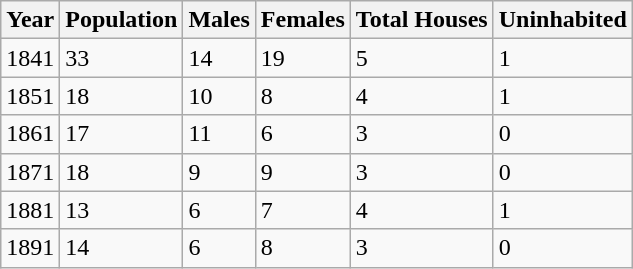<table class="wikitable">
<tr>
<th>Year</th>
<th>Population</th>
<th>Males</th>
<th>Females</th>
<th>Total Houses</th>
<th>Uninhabited</th>
</tr>
<tr>
<td>1841</td>
<td>33</td>
<td>14</td>
<td>19</td>
<td>5</td>
<td>1</td>
</tr>
<tr>
<td>1851</td>
<td>18</td>
<td>10</td>
<td>8</td>
<td>4</td>
<td>1</td>
</tr>
<tr>
<td>1861</td>
<td>17</td>
<td>11</td>
<td>6</td>
<td>3</td>
<td>0</td>
</tr>
<tr>
<td>1871</td>
<td>18</td>
<td>9</td>
<td>9</td>
<td>3</td>
<td>0</td>
</tr>
<tr>
<td>1881</td>
<td>13</td>
<td>6</td>
<td>7</td>
<td>4</td>
<td>1</td>
</tr>
<tr>
<td>1891</td>
<td>14</td>
<td>6</td>
<td>8</td>
<td>3</td>
<td>0</td>
</tr>
</table>
